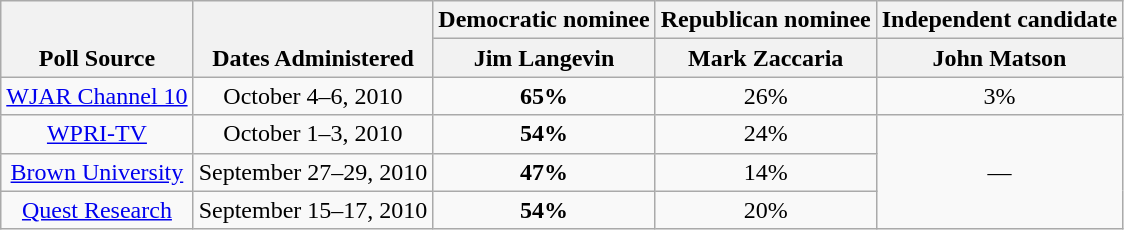<table class="wikitable" style="text-align:center">
<tr valign=bottom>
<th rowspan=2>Poll Source</th>
<th rowspan=2>Dates Administered</th>
<th colspan=1 >Democratic nominee</th>
<th colspan=1 >Republican nominee</th>
<th colspan=1 >Independent candidate</th>
</tr>
<tr>
<th>Jim Langevin</th>
<th>Mark Zaccaria</th>
<th>John Matson</th>
</tr>
<tr>
<td><a href='#'>WJAR Channel 10</a></td>
<td>October 4–6, 2010</td>
<td><strong>65%</strong></td>
<td>26%</td>
<td>3%</td>
</tr>
<tr>
<td><a href='#'>WPRI-TV</a></td>
<td>October 1–3, 2010</td>
<td><strong>54%</strong></td>
<td>24%</td>
<td rowspan=3>—</td>
</tr>
<tr>
<td><a href='#'>Brown University</a></td>
<td>September 27–29, 2010</td>
<td><strong>47%</strong></td>
<td>14%</td>
</tr>
<tr>
<td><a href='#'>Quest Research</a></td>
<td>September 15–17, 2010</td>
<td><strong>54%</strong></td>
<td>20%</td>
</tr>
</table>
